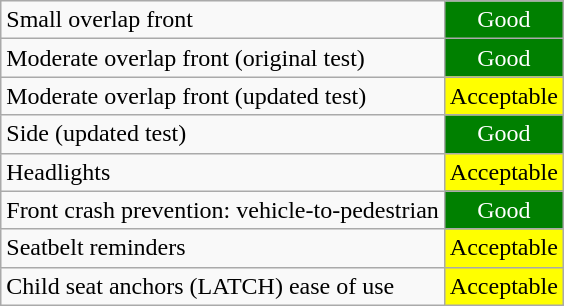<table class="wikitable">
<tr>
<td>Small overlap front</td>
<td style="text-align:center;color:white;background:green">Good</td>
</tr>
<tr>
<td>Moderate overlap front (original test)</td>
<td style="text-align:center;color:white;background:green">Good</td>
</tr>
<tr>
<td>Moderate overlap front (updated test)</td>
<td style="text-align:center;color:black;background:yellow">Acceptable</td>
</tr>
<tr>
<td>Side (updated test)</td>
<td style="text-align:center;color:white;background:green">Good</td>
</tr>
<tr>
<td>Headlights</td>
<td style="text-align:center;color:black;background:yellow">Acceptable</td>
</tr>
<tr>
<td>Front crash prevention: vehicle-to-pedestrian</td>
<td style="text-align:center;color:white;background:green">Good</td>
</tr>
<tr>
<td>Seatbelt reminders</td>
<td style="text-align:center;color:black;background:yellow">Acceptable</td>
</tr>
<tr>
<td>Child seat anchors (LATCH) ease of use</td>
<td style="text-align:center;color:black;background:yellow">Acceptable</td>
</tr>
</table>
